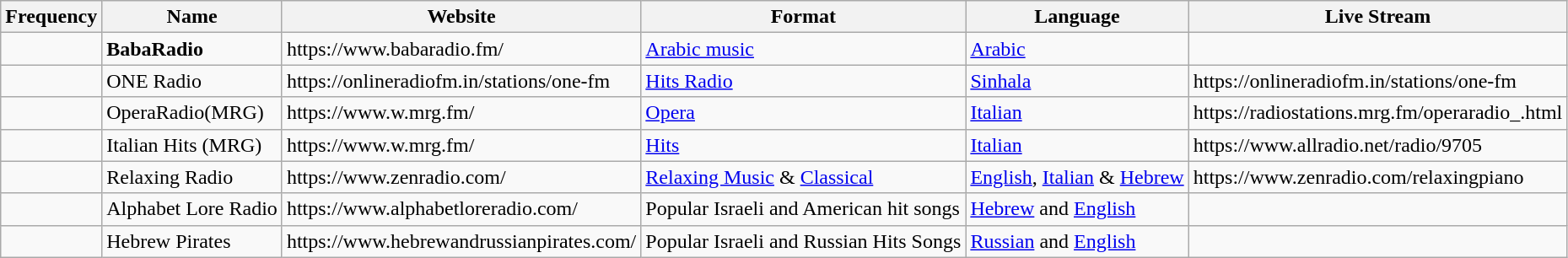<table class="wikitable">
<tr>
<th>Frequency</th>
<th>Name</th>
<th>Website</th>
<th>Format</th>
<th>Language</th>
<th>Live Stream</th>
</tr>
<tr>
<td></td>
<td><strong>BabaRadio</strong></td>
<td>https://www.babaradio.fm/</td>
<td><a href='#'>Arabic music</a></td>
<td><a href='#'>Arabic</a></td>
<td></td>
</tr>
<tr>
<td></td>
<td>ONE Radio</td>
<td>https://onlineradiofm.in/stations/one-fm</td>
<td><a href='#'>Hits Radio</a></td>
<td><a href='#'>Sinhala</a></td>
<td>https://onlineradiofm.in/stations/one-fm</td>
</tr>
<tr>
<td></td>
<td>OperaRadio(MRG)</td>
<td>https://www.w.mrg.fm/</td>
<td><a href='#'>Opera</a></td>
<td><a href='#'>Italian</a></td>
<td>https://radiostations.mrg.fm/operaradio_.html</td>
</tr>
<tr>
<td></td>
<td>Italian Hits (MRG)</td>
<td>https://www.w.mrg.fm/</td>
<td><a href='#'>Hits</a></td>
<td><a href='#'>Italian</a></td>
<td>https://www.allradio.net/radio/9705</td>
</tr>
<tr>
<td></td>
<td>Relaxing Radio</td>
<td>https://www.zenradio.com/</td>
<td><a href='#'>Relaxing Music</a> & <a href='#'>Classical</a></td>
<td><a href='#'>English</a>, <a href='#'>Italian</a> & <a href='#'>Hebrew</a></td>
<td>https://www.zenradio.com/relaxingpiano</td>
</tr>
<tr>
<td></td>
<td>Alphabet Lore Radio</td>
<td>https://www.alphabetloreradio.com/</td>
<td>Popular Israeli and American hit songs</td>
<td><a href='#'>Hebrew</a> and <a href='#'>English</a></td>
<td></td>
</tr>
<tr>
<td></td>
<td>Hebrew Pirates</td>
<td>https://www.hebrewandrussianpirates.com/</td>
<td>Popular Israeli and Russian Hits Songs</td>
<td><a href='#'>Russian</a> and <a href='#'>English</a></td>
<td></td>
</tr>
</table>
